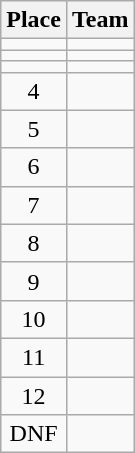<table class="wikitable">
<tr>
<th>Place</th>
<th>Team</th>
</tr>
<tr>
<td align=center></td>
<td></td>
</tr>
<tr>
<td align=center></td>
<td></td>
</tr>
<tr>
<td align=center></td>
<td></td>
</tr>
<tr>
<td align=center>4</td>
<td></td>
</tr>
<tr>
<td align=center>5</td>
<td></td>
</tr>
<tr>
<td align=center>6</td>
<td></td>
</tr>
<tr>
<td align=center>7</td>
<td></td>
</tr>
<tr>
<td align=center>8</td>
<td></td>
</tr>
<tr>
<td align=center>9</td>
<td></td>
</tr>
<tr>
<td align=center>10</td>
<td></td>
</tr>
<tr>
<td align=center>11</td>
<td></td>
</tr>
<tr>
<td align=center>12</td>
<td></td>
</tr>
<tr>
<td align=center>DNF</td>
<td></td>
</tr>
</table>
